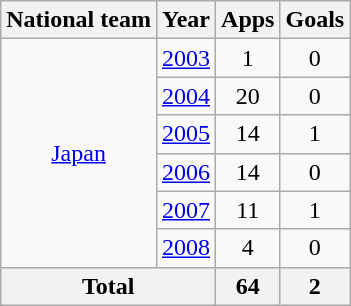<table class="wikitable" style="text-align:center">
<tr>
<th>National team</th>
<th>Year</th>
<th>Apps</th>
<th>Goals</th>
</tr>
<tr>
<td rowspan="6"><a href='#'>Japan</a></td>
<td><a href='#'>2003</a></td>
<td>1</td>
<td>0</td>
</tr>
<tr>
<td><a href='#'>2004</a></td>
<td>20</td>
<td>0</td>
</tr>
<tr>
<td><a href='#'>2005</a></td>
<td>14</td>
<td>1</td>
</tr>
<tr>
<td><a href='#'>2006</a></td>
<td>14</td>
<td>0</td>
</tr>
<tr>
<td><a href='#'>2007</a></td>
<td>11</td>
<td>1</td>
</tr>
<tr>
<td><a href='#'>2008</a></td>
<td>4</td>
<td>0</td>
</tr>
<tr>
<th colspan="2">Total</th>
<th>64</th>
<th>2</th>
</tr>
</table>
